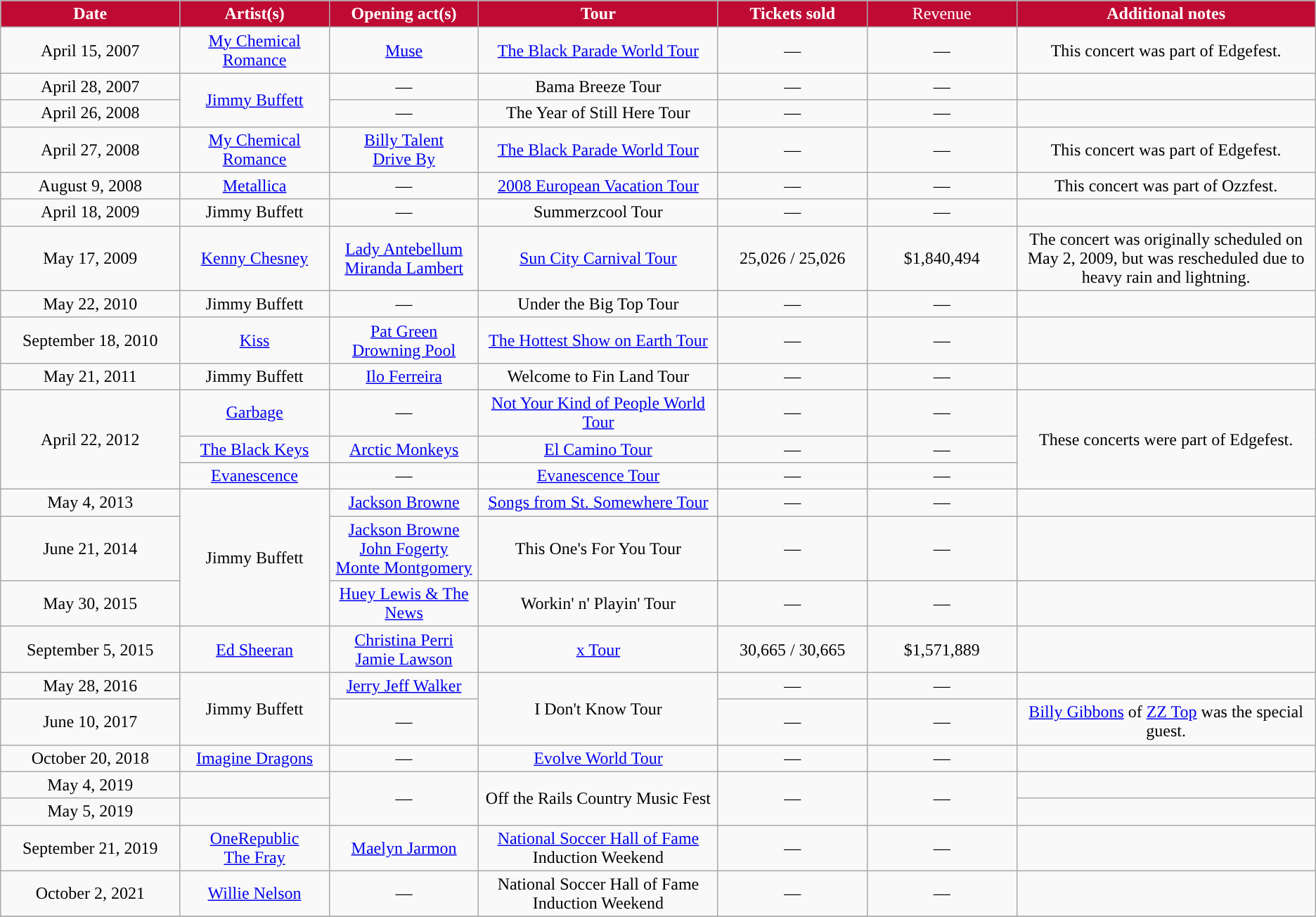<table class="wikitable" style="text-align:center;">
<tr>
<th width=12% style="text-align:center; background:#BF0A34; color:white; ">Date</th>
<th width=10% style="text-align:center; background:#BF0A34; color:white; ">Artist(s)</th>
<th width=10% style="text-align:center; background:#BF0A34; color:white; ">Opening act(s)</th>
<th width=16% style="text-align:center; background:#BF0A34; color:white; ">Tour</th>
<th width=10% style="text-align:center; background:#BF0A34; color:white; ">Tickets sold</th>
<td width=10% style="text-align:center; background:#BF0A34; color:white; ">Revenue</td>
<th width=20% style="text-align:center; background:#BF0A34; color:white; ">Additional notes</th>
</tr>
<tr>
<td>April 15, 2007</td>
<td><a href='#'>My Chemical Romance</a></td>
<td><a href='#'>Muse</a></td>
<td><a href='#'>The Black Parade World Tour</a></td>
<td>—</td>
<td>—</td>
<td>This concert was part of Edgefest.</td>
</tr>
<tr>
<td>April 28, 2007</td>
<td rowspan="2"><a href='#'>Jimmy Buffett</a></td>
<td>—</td>
<td>Bama Breeze Tour</td>
<td>—</td>
<td>—</td>
<td></td>
</tr>
<tr>
<td>April 26, 2008</td>
<td>—</td>
<td>The Year of Still Here Tour</td>
<td>—</td>
<td>—</td>
<td></td>
</tr>
<tr>
<td>April 27, 2008</td>
<td><a href='#'>My Chemical Romance</a></td>
<td><a href='#'>Billy Talent</a><br><a href='#'>Drive By</a></td>
<td><a href='#'>The Black Parade World Tour</a></td>
<td>—</td>
<td>—</td>
<td>This concert was part of Edgefest.</td>
</tr>
<tr>
<td>August 9, 2008</td>
<td><a href='#'>Metallica</a></td>
<td>—</td>
<td><a href='#'>2008 European Vacation Tour</a></td>
<td>—</td>
<td>—</td>
<td>This concert was part of Ozzfest.</td>
</tr>
<tr>
<td>April 18, 2009</td>
<td>Jimmy Buffett</td>
<td>—</td>
<td>Summerzcool Tour</td>
<td>—</td>
<td>—</td>
<td></td>
</tr>
<tr>
<td>May 17, 2009</td>
<td><a href='#'>Kenny Chesney</a></td>
<td><a href='#'>Lady Antebellum</a><br><a href='#'>Miranda Lambert</a></td>
<td><a href='#'>Sun City Carnival Tour</a></td>
<td>25,026 / 25,026</td>
<td>$1,840,494</td>
<td>The concert was originally scheduled on May 2, 2009, but was rescheduled due to heavy rain and lightning.</td>
</tr>
<tr>
<td>May 22, 2010</td>
<td>Jimmy Buffett</td>
<td>—</td>
<td>Under the Big Top Tour</td>
<td>—</td>
<td>—</td>
<td></td>
</tr>
<tr>
<td>September 18, 2010</td>
<td><a href='#'>Kiss</a></td>
<td><a href='#'>Pat Green</a><br><a href='#'>Drowning Pool</a></td>
<td><a href='#'>The Hottest Show on Earth Tour</a></td>
<td>—</td>
<td>—</td>
<td></td>
</tr>
<tr>
<td>May 21, 2011</td>
<td>Jimmy Buffett</td>
<td><a href='#'>Ilo Ferreira</a></td>
<td>Welcome to Fin Land Tour</td>
<td>—</td>
<td>—</td>
<td></td>
</tr>
<tr>
<td rowspan=3>April 22, 2012</td>
<td><a href='#'>Garbage</a></td>
<td>—</td>
<td><a href='#'>Not Your Kind of People World Tour</a></td>
<td>—</td>
<td>—</td>
<td rowspan=3>These concerts were part of Edgefest.</td>
</tr>
<tr>
<td><a href='#'>The Black Keys</a></td>
<td><a href='#'>Arctic Monkeys</a></td>
<td><a href='#'>El Camino Tour</a></td>
<td>—</td>
<td>—</td>
</tr>
<tr>
<td><a href='#'>Evanescence</a></td>
<td>—</td>
<td><a href='#'>Evanescence Tour</a></td>
<td>—</td>
<td>—</td>
</tr>
<tr>
<td>May 4, 2013</td>
<td rowspan="3">Jimmy Buffett</td>
<td><a href='#'>Jackson Browne</a></td>
<td><a href='#'>Songs from St. Somewhere Tour</a></td>
<td>—</td>
<td>—</td>
<td></td>
</tr>
<tr>
<td>June 21, 2014</td>
<td><a href='#'>Jackson Browne</a><br><a href='#'>John Fogerty</a><br><a href='#'>Monte Montgomery</a></td>
<td>This One's For You Tour</td>
<td>—</td>
<td>—</td>
<td></td>
</tr>
<tr>
<td>May 30, 2015</td>
<td><a href='#'>Huey Lewis & The News</a></td>
<td>Workin' n' Playin' Tour</td>
<td>—</td>
<td>—</td>
<td></td>
</tr>
<tr>
<td>September 5, 2015</td>
<td><a href='#'>Ed Sheeran</a></td>
<td><a href='#'>Christina Perri</a><br><a href='#'>Jamie Lawson</a></td>
<td><a href='#'>x Tour</a></td>
<td>30,665 / 30,665</td>
<td>$1,571,889</td>
<td></td>
</tr>
<tr>
<td>May 28, 2016</td>
<td rowspan="2">Jimmy Buffett</td>
<td><a href='#'>Jerry Jeff Walker</a></td>
<td rowspan="2">I Don't Know Tour</td>
<td>—</td>
<td>—</td>
<td></td>
</tr>
<tr>
<td>June 10, 2017</td>
<td>—</td>
<td>—</td>
<td>—</td>
<td><a href='#'>Billy Gibbons</a> of <a href='#'>ZZ Top</a> was the special guest.</td>
</tr>
<tr>
<td>October 20, 2018</td>
<td><a href='#'>Imagine Dragons</a></td>
<td>—</td>
<td><a href='#'>Evolve World Tour</a></td>
<td>—</td>
<td>—</td>
<td></td>
</tr>
<tr>
<td>May 4, 2019</td>
<td></td>
<td rowspan="2">—</td>
<td rowspan="2">Off the Rails Country Music Fest</td>
<td rowspan="2">—</td>
<td rowspan="2">—</td>
<td></td>
</tr>
<tr>
<td>May 5, 2019</td>
<td></td>
</tr>
<tr>
<td>September 21, 2019</td>
<td><a href='#'>OneRepublic</a><br><a href='#'>The Fray</a></td>
<td><a href='#'>Maelyn Jarmon</a></td>
<td><a href='#'>National Soccer Hall of Fame</a> Induction Weekend</td>
<td>—</td>
<td>—</td>
<td></td>
</tr>
<tr>
<td>October 2, 2021</td>
<td><a href='#'>Willie Nelson</a></td>
<td>—</td>
<td>National Soccer Hall of Fame Induction Weekend</td>
<td>—</td>
<td>—</td>
<td></td>
</tr>
<tr>
</tr>
</table>
